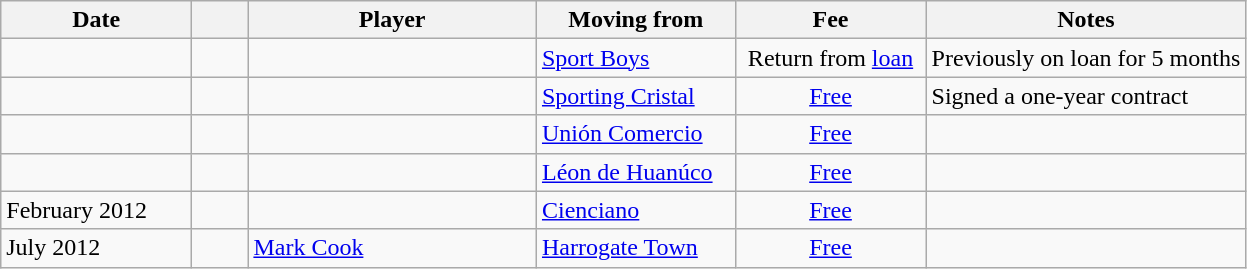<table class="wikitable sortable">
<tr>
<th style="width:120px;">Date</th>
<th style="width:30px;"></th>
<th style="width:185px;">Player</th>
<th style="width:125px;">Moving from</th>
<th style="width:120px;" class="unsortable">Fee</th>
<th class="unsortable">Notes</th>
</tr>
<tr>
<td></td>
<td align=center></td>
<td> </td>
<td> <a href='#'>Sport Boys</a></td>
<td align=center>Return from <a href='#'>loan</a></td>
<td>Previously on loan for 5 months</td>
</tr>
<tr>
<td></td>
<td align=center></td>
<td> </td>
<td> <a href='#'>Sporting Cristal</a></td>
<td align=center><a href='#'>Free</a></td>
<td>Signed a one-year contract</td>
</tr>
<tr>
<td></td>
<td align=center></td>
<td> </td>
<td> <a href='#'>Unión Comercio</a></td>
<td align=center><a href='#'>Free</a></td>
<td></td>
</tr>
<tr>
<td></td>
<td align=center></td>
<td> </td>
<td> <a href='#'>Léon de Huanúco</a></td>
<td align=center><a href='#'>Free</a></td>
<td></td>
</tr>
<tr>
<td>February 2012</td>
<td align=center></td>
<td> </td>
<td> <a href='#'>Cienciano</a></td>
<td align=center><a href='#'>Free</a></td>
<td></td>
</tr>
<tr>
<td>July 2012</td>
<td align=center></td>
<td> <a href='#'>Mark Cook</a></td>
<td> <a href='#'>Harrogate Town</a></td>
<td align=center><a href='#'>Free</a></td>
<td></td>
</tr>
</table>
